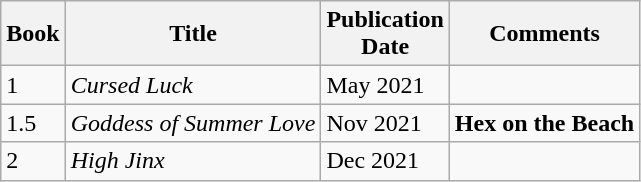<table class="wikitable">
<tr>
<th>Book<br></th>
<th>Title</th>
<th>Publication<br>Date</th>
<th>Comments</th>
</tr>
<tr>
<td>1</td>
<td><em>Cursed Luck</em></td>
<td>May 2021</td>
<td></td>
</tr>
<tr>
<td>1.5</td>
<td><em>Goddess of Summer Love</em></td>
<td>Nov 2021</td>
<td><strong>Hex on the Beach</strong></td>
</tr>
<tr>
<td>2</td>
<td><em>High Jinx</em></td>
<td>Dec 2021</td>
<td></td>
</tr>
</table>
